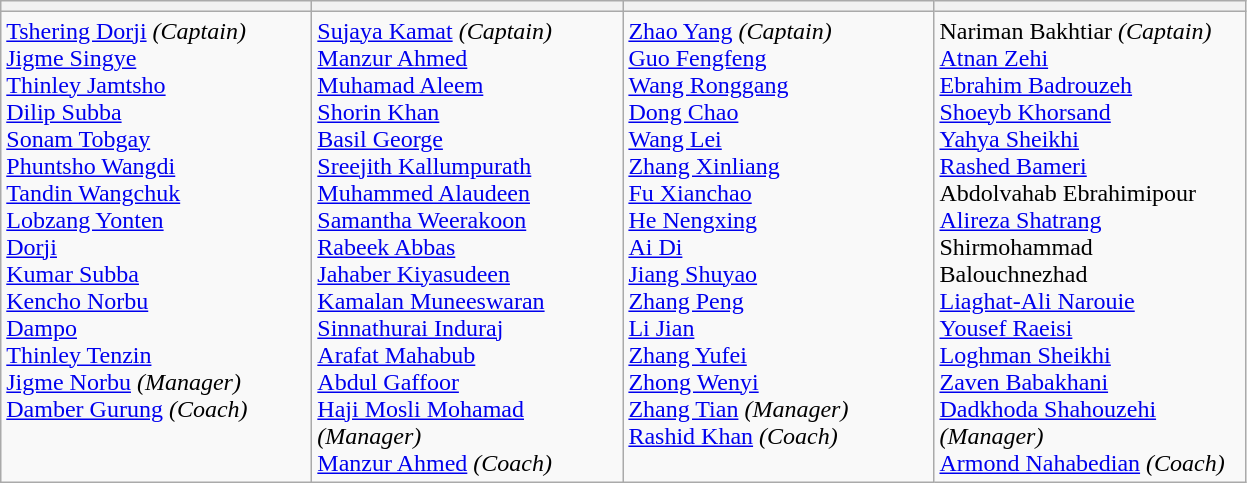<table class="wikitable">
<tr>
<th width=200></th>
<th width=200></th>
<th width=200></th>
<th width=200></th>
</tr>
<tr valign="top">
<td><a href='#'>Tshering Dorji</a> <em>(Captain)</em><br><a href='#'>Jigme Singye</a><br><a href='#'>Thinley Jamtsho</a><br><a href='#'>Dilip Subba</a><br><a href='#'>Sonam Tobgay</a><br><a href='#'>Phuntsho Wangdi</a><br><a href='#'>Tandin Wangchuk</a><br><a href='#'>Lobzang Yonten</a><br><a href='#'>Dorji</a><br><a href='#'>Kumar Subba</a><br><a href='#'>Kencho Norbu</a><br><a href='#'>Dampo</a><br><a href='#'>Thinley Tenzin</a><br><a href='#'>Jigme Norbu</a> <em>(Manager)</em><br><a href='#'>Damber Gurung</a> <em>(Coach)</em></td>
<td><a href='#'>Sujaya Kamat</a> <em>(Captain)</em><br><a href='#'>Manzur Ahmed</a><br><a href='#'>Muhamad Aleem</a><br><a href='#'>Shorin Khan</a><br><a href='#'>Basil George</a><br><a href='#'>Sreejith Kallumpurath</a><br><a href='#'>Muhammed Alaudeen</a><br><a href='#'>Samantha Weerakoon</a><br><a href='#'>Rabeek Abbas</a><br><a href='#'>Jahaber Kiyasudeen</a><br><a href='#'>Kamalan Muneeswaran</a><br><a href='#'>Sinnathurai Induraj</a><br><a href='#'>Arafat Mahabub</a><br><a href='#'>Abdul Gaffoor</a><br><a href='#'>Haji Mosli Mohamad</a> <em>(Manager)</em><br><a href='#'>Manzur Ahmed</a> <em>(Coach)</em></td>
<td><a href='#'>Zhao Yang</a> <em>(Captain)</em><br><a href='#'>Guo Fengfeng</a><br><a href='#'>Wang Ronggang</a><br><a href='#'>Dong Chao</a><br><a href='#'>Wang Lei</a><br><a href='#'>Zhang Xinliang</a><br><a href='#'>Fu Xianchao</a><br><a href='#'>He Nengxing</a><br><a href='#'>Ai Di</a><br><a href='#'>Jiang Shuyao</a><br><a href='#'>Zhang Peng</a><br><a href='#'>Li Jian</a><br><a href='#'>Zhang Yufei</a><br><a href='#'>Zhong Wenyi</a><br><a href='#'>Zhang Tian</a> <em>(Manager)</em><br><a href='#'>Rashid Khan</a> <em>(Coach)</em></td>
<td>Nariman Bakhtiar <em>(Captain)</em><br><a href='#'>Atnan Zehi</a><br><a href='#'>Ebrahim Badrouzeh</a><br><a href='#'>Shoeyb Khorsand</a><br><a href='#'>Yahya Sheikhi</a><br><a href='#'>Rashed Bameri</a><br>Abdolvahab Ebrahimipour<br><a href='#'>Alireza Shatrang</a><br>Shirmohammad Balouchnezhad<br><a href='#'>Liaghat-Ali Narouie</a><br><a href='#'>Yousef Raeisi</a><br><a href='#'>Loghman Sheikhi</a><br><a href='#'>Zaven Babakhani</a><br><a href='#'>Dadkhoda Shahouzehi</a> <em>(Manager)</em><br><a href='#'>Armond Nahabedian</a> <em>(Coach)</em></td>
</tr>
</table>
